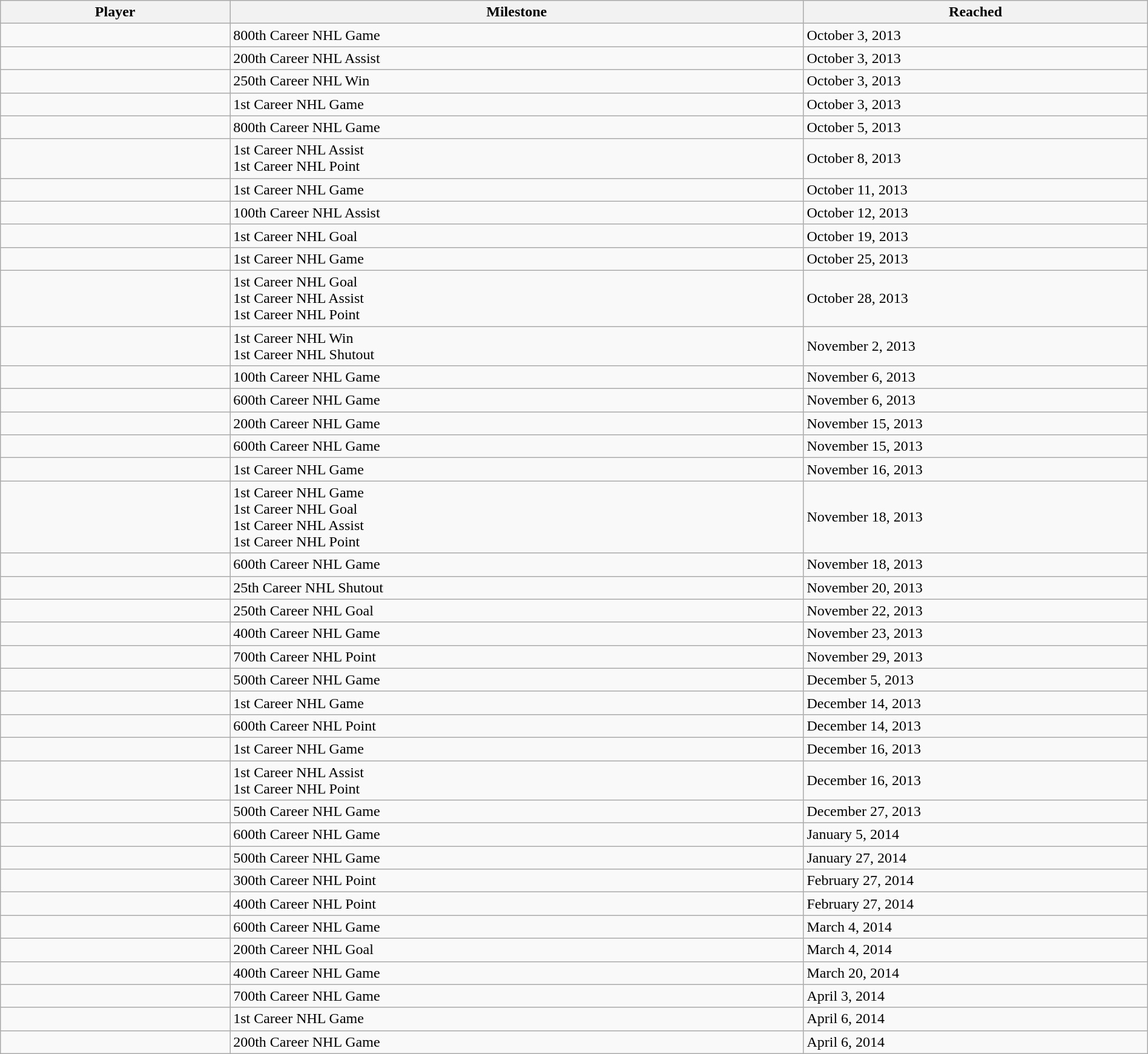<table class="wikitable sortable" style="width:100%;">
<tr align=center>
<th style="width:20%;">Player</th>
<th style="width:50%;">Milestone</th>
<th style="width:30%;" data-sort-type="date">Reached</th>
</tr>
<tr>
<td></td>
<td>800th Career NHL Game</td>
<td>October 3, 2013</td>
</tr>
<tr>
<td></td>
<td>200th Career NHL Assist</td>
<td>October 3, 2013</td>
</tr>
<tr>
<td></td>
<td>250th Career NHL Win</td>
<td>October 3, 2013</td>
</tr>
<tr>
<td></td>
<td>1st Career NHL Game</td>
<td>October 3, 2013</td>
</tr>
<tr>
<td></td>
<td>800th Career NHL Game</td>
<td>October 5, 2013</td>
</tr>
<tr>
<td></td>
<td>1st Career NHL Assist<br>1st Career NHL Point</td>
<td>October 8, 2013</td>
</tr>
<tr>
<td></td>
<td>1st Career NHL Game</td>
<td>October 11, 2013</td>
</tr>
<tr>
<td></td>
<td>100th Career NHL Assist</td>
<td>October 12, 2013</td>
</tr>
<tr>
<td></td>
<td>1st Career NHL Goal</td>
<td>October 19, 2013</td>
</tr>
<tr>
<td></td>
<td>1st Career NHL Game</td>
<td>October 25, 2013</td>
</tr>
<tr>
<td></td>
<td>1st Career NHL Goal<br>1st Career NHL Assist<br>1st Career NHL Point</td>
<td>October 28, 2013</td>
</tr>
<tr>
<td></td>
<td>1st Career NHL Win<br>1st Career NHL Shutout</td>
<td>November 2, 2013</td>
</tr>
<tr>
<td></td>
<td>100th Career NHL Game</td>
<td>November 6, 2013</td>
</tr>
<tr>
<td></td>
<td>600th Career NHL Game</td>
<td>November 6, 2013</td>
</tr>
<tr>
<td></td>
<td>200th Career NHL Game</td>
<td>November 15, 2013</td>
</tr>
<tr>
<td></td>
<td>600th Career NHL Game</td>
<td>November 15, 2013</td>
</tr>
<tr>
<td></td>
<td>1st Career NHL Game</td>
<td>November 16, 2013</td>
</tr>
<tr>
<td></td>
<td>1st Career NHL Game<br>1st Career NHL Goal<br>1st Career NHL Assist<br>1st Career NHL Point</td>
<td>November 18, 2013</td>
</tr>
<tr>
<td></td>
<td>600th Career NHL Game</td>
<td>November 18, 2013</td>
</tr>
<tr>
<td></td>
<td>25th Career NHL Shutout</td>
<td>November 20, 2013</td>
</tr>
<tr>
<td></td>
<td>250th Career NHL Goal</td>
<td>November 22, 2013</td>
</tr>
<tr>
<td></td>
<td>400th Career NHL Game</td>
<td>November 23, 2013</td>
</tr>
<tr>
<td></td>
<td>700th Career NHL Point</td>
<td>November 29, 2013</td>
</tr>
<tr>
<td></td>
<td>500th Career NHL Game</td>
<td>December 5, 2013</td>
</tr>
<tr>
<td></td>
<td>1st Career NHL Game</td>
<td>December 14, 2013</td>
</tr>
<tr>
<td></td>
<td>600th Career NHL Point</td>
<td>December 14, 2013</td>
</tr>
<tr>
<td></td>
<td>1st Career NHL Game</td>
<td>December 16, 2013</td>
</tr>
<tr>
<td></td>
<td>1st Career NHL Assist<br>1st Career NHL Point</td>
<td>December 16, 2013</td>
</tr>
<tr>
<td></td>
<td>500th Career NHL Game</td>
<td>December 27, 2013</td>
</tr>
<tr>
<td></td>
<td>600th Career NHL Game</td>
<td>January 5, 2014</td>
</tr>
<tr>
<td></td>
<td>500th Career NHL Game</td>
<td>January 27, 2014</td>
</tr>
<tr>
<td></td>
<td>300th Career NHL Point</td>
<td>February 27, 2014</td>
</tr>
<tr>
<td></td>
<td>400th Career NHL Point</td>
<td>February 27, 2014</td>
</tr>
<tr>
<td></td>
<td>600th Career NHL Game</td>
<td>March 4, 2014</td>
</tr>
<tr>
<td></td>
<td>200th Career NHL Goal</td>
<td>March 4, 2014</td>
</tr>
<tr>
<td></td>
<td>400th Career NHL Game</td>
<td>March 20, 2014</td>
</tr>
<tr>
<td></td>
<td>700th Career NHL Game</td>
<td>April 3, 2014</td>
</tr>
<tr>
<td></td>
<td>1st Career NHL Game</td>
<td>April 6, 2014</td>
</tr>
<tr>
<td></td>
<td>200th Career NHL Game</td>
<td>April 6, 2014</td>
</tr>
</table>
